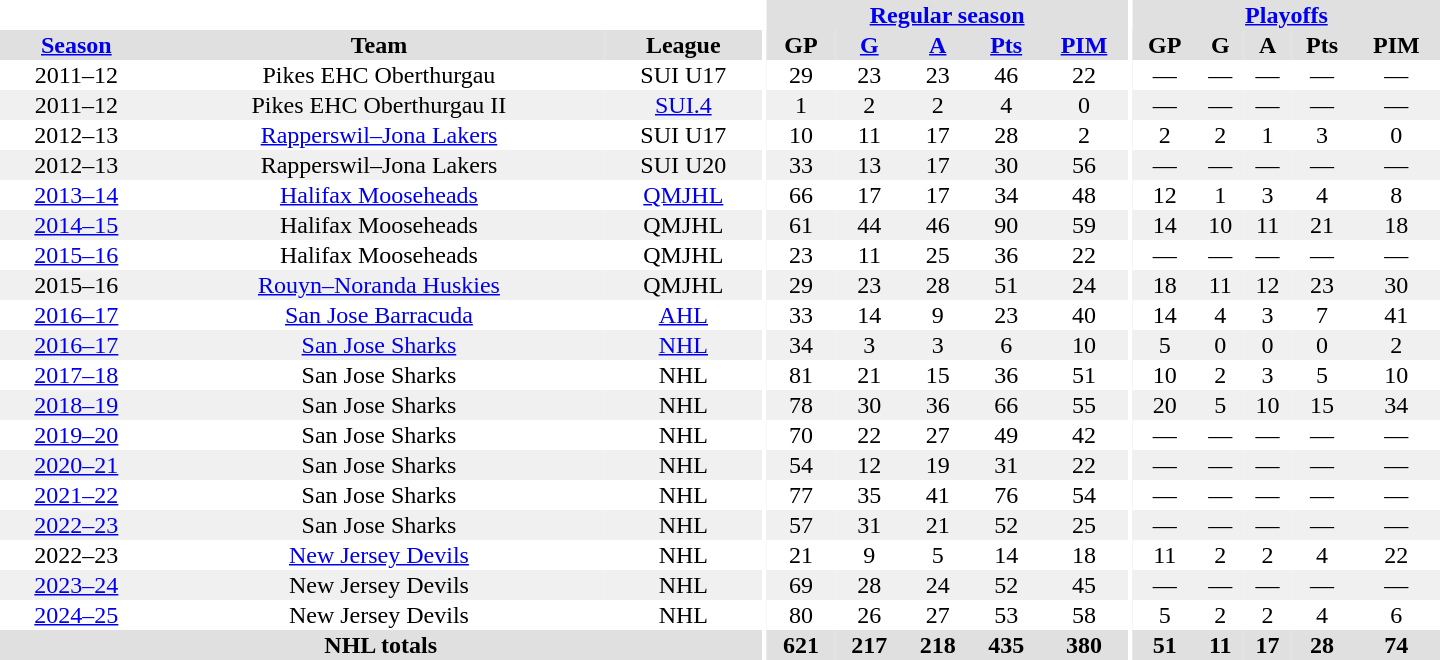<table border="0" cellpadding="1" cellspacing="0" style="text-align:center; width:60em;">
<tr bgcolor="#e0e0e0">
<th colspan="3" bgcolor="#ffffff"></th>
<th rowspan="100" bgcolor="#ffffff"></th>
<th colspan="5"><a href='#'>Regular season</a></th>
<th rowspan="100" bgcolor="#ffffff"></th>
<th colspan="5"><a href='#'>Playoffs</a></th>
</tr>
<tr bgcolor="#e0e0e0">
<th><a href='#'>Season</a></th>
<th>Team</th>
<th>League</th>
<th>GP</th>
<th><a href='#'>G</a></th>
<th><a href='#'>A</a></th>
<th><a href='#'>Pts</a></th>
<th><a href='#'>PIM</a></th>
<th>GP</th>
<th>G</th>
<th>A</th>
<th>Pts</th>
<th>PIM</th>
</tr>
<tr>
<td>2011–12</td>
<td>Pikes EHC Oberthurgau</td>
<td>SUI U17</td>
<td>29</td>
<td>23</td>
<td>23</td>
<td>46</td>
<td>22</td>
<td>—</td>
<td>—</td>
<td>—</td>
<td>—</td>
<td>—</td>
</tr>
<tr bgcolor="#f0f0f0">
<td>2011–12</td>
<td>Pikes EHC Oberthurgau II</td>
<td><a href='#'>SUI.4</a></td>
<td>1</td>
<td>2</td>
<td>2</td>
<td>4</td>
<td>0</td>
<td>—</td>
<td>—</td>
<td>—</td>
<td>—</td>
<td>—</td>
</tr>
<tr>
<td>2012–13</td>
<td><a href='#'>Rapperswil–Jona Lakers</a></td>
<td>SUI U17</td>
<td>10</td>
<td>11</td>
<td>17</td>
<td>28</td>
<td>2</td>
<td>2</td>
<td>2</td>
<td>1</td>
<td>3</td>
<td>0</td>
</tr>
<tr bgcolor="#f0f0f0">
<td>2012–13</td>
<td>Rapperswil–Jona Lakers</td>
<td>SUI U20</td>
<td>33</td>
<td>13</td>
<td>17</td>
<td>30</td>
<td>56</td>
<td>—</td>
<td>—</td>
<td>—</td>
<td>—</td>
<td>—</td>
</tr>
<tr>
<td><a href='#'>2013–14</a></td>
<td><a href='#'>Halifax Mooseheads</a></td>
<td><a href='#'>QMJHL</a></td>
<td>66</td>
<td>17</td>
<td>17</td>
<td>34</td>
<td>48</td>
<td>12</td>
<td>1</td>
<td>3</td>
<td>4</td>
<td>8</td>
</tr>
<tr bgcolor="#f0f0f0">
<td><a href='#'>2014–15</a></td>
<td>Halifax Mooseheads</td>
<td>QMJHL</td>
<td>61</td>
<td>44</td>
<td>46</td>
<td>90</td>
<td>59</td>
<td>14</td>
<td>10</td>
<td>11</td>
<td>21</td>
<td>18</td>
</tr>
<tr>
<td><a href='#'>2015–16</a></td>
<td>Halifax Mooseheads</td>
<td>QMJHL</td>
<td>23</td>
<td>11</td>
<td>25</td>
<td>36</td>
<td>22</td>
<td>—</td>
<td>—</td>
<td>—</td>
<td>—</td>
<td>—</td>
</tr>
<tr bgcolor="#f0f0f0">
<td>2015–16</td>
<td><a href='#'>Rouyn–Noranda Huskies</a></td>
<td>QMJHL</td>
<td>29</td>
<td>23</td>
<td>28</td>
<td>51</td>
<td>24</td>
<td>18</td>
<td>11</td>
<td>12</td>
<td>23</td>
<td>30</td>
</tr>
<tr>
<td><a href='#'>2016–17</a></td>
<td><a href='#'>San Jose Barracuda</a></td>
<td><a href='#'>AHL</a></td>
<td>33</td>
<td>14</td>
<td>9</td>
<td>23</td>
<td>40</td>
<td>14</td>
<td>4</td>
<td>3</td>
<td>7</td>
<td>41</td>
</tr>
<tr bgcolor="#f0f0f0">
<td><a href='#'>2016–17</a></td>
<td><a href='#'>San Jose Sharks</a></td>
<td><a href='#'>NHL</a></td>
<td>34</td>
<td>3</td>
<td>3</td>
<td>6</td>
<td>10</td>
<td>5</td>
<td>0</td>
<td>0</td>
<td>0</td>
<td>2</td>
</tr>
<tr>
<td><a href='#'>2017–18</a></td>
<td>San Jose Sharks</td>
<td>NHL</td>
<td>81</td>
<td>21</td>
<td>15</td>
<td>36</td>
<td>51</td>
<td>10</td>
<td>2</td>
<td>3</td>
<td>5</td>
<td>10</td>
</tr>
<tr bgcolor="#f0f0f0">
<td><a href='#'>2018–19</a></td>
<td>San Jose Sharks</td>
<td>NHL</td>
<td>78</td>
<td>30</td>
<td>36</td>
<td>66</td>
<td>55</td>
<td>20</td>
<td>5</td>
<td>10</td>
<td>15</td>
<td>34</td>
</tr>
<tr>
<td><a href='#'>2019–20</a></td>
<td>San Jose Sharks</td>
<td>NHL</td>
<td>70</td>
<td>22</td>
<td>27</td>
<td>49</td>
<td>42</td>
<td>—</td>
<td>—</td>
<td>—</td>
<td>—</td>
<td>—</td>
</tr>
<tr bgcolor="#f0f0f0">
<td><a href='#'>2020–21</a></td>
<td>San Jose Sharks</td>
<td>NHL</td>
<td>54</td>
<td>12</td>
<td>19</td>
<td>31</td>
<td>22</td>
<td>—</td>
<td>—</td>
<td>—</td>
<td>—</td>
<td>—</td>
</tr>
<tr>
<td><a href='#'>2021–22</a></td>
<td>San Jose Sharks</td>
<td>NHL</td>
<td>77</td>
<td>35</td>
<td>41</td>
<td>76</td>
<td>54</td>
<td>—</td>
<td>—</td>
<td>—</td>
<td>—</td>
<td>—</td>
</tr>
<tr bgcolor="#f0f0f0">
<td><a href='#'>2022–23</a></td>
<td>San Jose Sharks</td>
<td>NHL</td>
<td>57</td>
<td>31</td>
<td>21</td>
<td>52</td>
<td>25</td>
<td>—</td>
<td>—</td>
<td>—</td>
<td>—</td>
<td>—</td>
</tr>
<tr>
<td>2022–23</td>
<td><a href='#'>New Jersey Devils</a></td>
<td>NHL</td>
<td>21</td>
<td>9</td>
<td>5</td>
<td>14</td>
<td>18</td>
<td>11</td>
<td>2</td>
<td>2</td>
<td>4</td>
<td>22</td>
</tr>
<tr bgcolor="#f0f0f0">
<td><a href='#'>2023–24</a></td>
<td>New Jersey Devils</td>
<td>NHL</td>
<td>69</td>
<td>28</td>
<td>24</td>
<td>52</td>
<td>45</td>
<td>—</td>
<td>—</td>
<td>—</td>
<td>—</td>
<td>—</td>
</tr>
<tr>
<td><a href='#'>2024–25</a></td>
<td>New Jersey Devils</td>
<td>NHL</td>
<td>80</td>
<td>26</td>
<td>27</td>
<td>53</td>
<td>58</td>
<td>5</td>
<td>2</td>
<td>2</td>
<td>4</td>
<td>6</td>
</tr>
<tr bgcolor="#e0e0e0">
<th colspan="3">NHL totals</th>
<th>621</th>
<th>217</th>
<th>218</th>
<th>435</th>
<th>380</th>
<th>51</th>
<th>11</th>
<th>17</th>
<th>28</th>
<th>74</th>
</tr>
</table>
